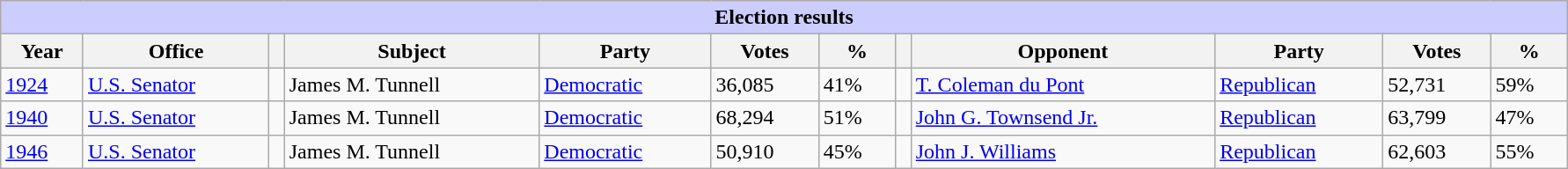<table class=wikitable style="width: 94%" style="text-align: center;" align="center">
<tr bgcolor=#cccccc>
<th colspan=12 style="background: #ccccff;">Election results</th>
</tr>
<tr>
<th><strong>Year</strong></th>
<th><strong>Office</strong></th>
<th></th>
<th><strong>Subject</strong></th>
<th><strong>Party</strong></th>
<th><strong>Votes</strong></th>
<th><strong>%</strong></th>
<th></th>
<th><strong>Opponent</strong></th>
<th><strong>Party</strong></th>
<th><strong>Votes</strong></th>
<th><strong>%</strong></th>
</tr>
<tr>
<td><a href='#'>1924</a></td>
<td><a href='#'>U.S. Senator</a></td>
<td></td>
<td>James M. Tunnell</td>
<td><a href='#'>Democratic</a></td>
<td>36,085</td>
<td>41%</td>
<td></td>
<td><a href='#'>T. Coleman du Pont</a></td>
<td><a href='#'>Republican</a></td>
<td>52,731</td>
<td>59%</td>
</tr>
<tr>
<td><a href='#'>1940</a></td>
<td><a href='#'>U.S. Senator</a></td>
<td></td>
<td>James M. Tunnell</td>
<td><a href='#'>Democratic</a></td>
<td>68,294</td>
<td>51%</td>
<td></td>
<td><a href='#'>John G. Townsend Jr.</a></td>
<td><a href='#'>Republican</a></td>
<td>63,799</td>
<td>47%</td>
</tr>
<tr>
<td><a href='#'>1946</a></td>
<td><a href='#'>U.S. Senator</a></td>
<td></td>
<td>James M. Tunnell</td>
<td><a href='#'>Democratic</a></td>
<td>50,910</td>
<td>45%</td>
<td></td>
<td><a href='#'>John J. Williams</a></td>
<td><a href='#'>Republican</a></td>
<td>62,603</td>
<td>55%</td>
</tr>
</table>
